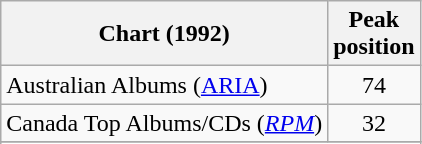<table class="wikitable sortable plainrowheaders">
<tr>
<th>Chart (1992)</th>
<th>Peak<br>position</th>
</tr>
<tr>
<td align="left">Australian Albums (<a href='#'>ARIA</a>)</td>
<td align="center">74</td>
</tr>
<tr>
<td>Canada Top Albums/CDs (<em><a href='#'>RPM</a></em>)</td>
<td align="center">32</td>
</tr>
<tr>
</tr>
<tr>
</tr>
</table>
